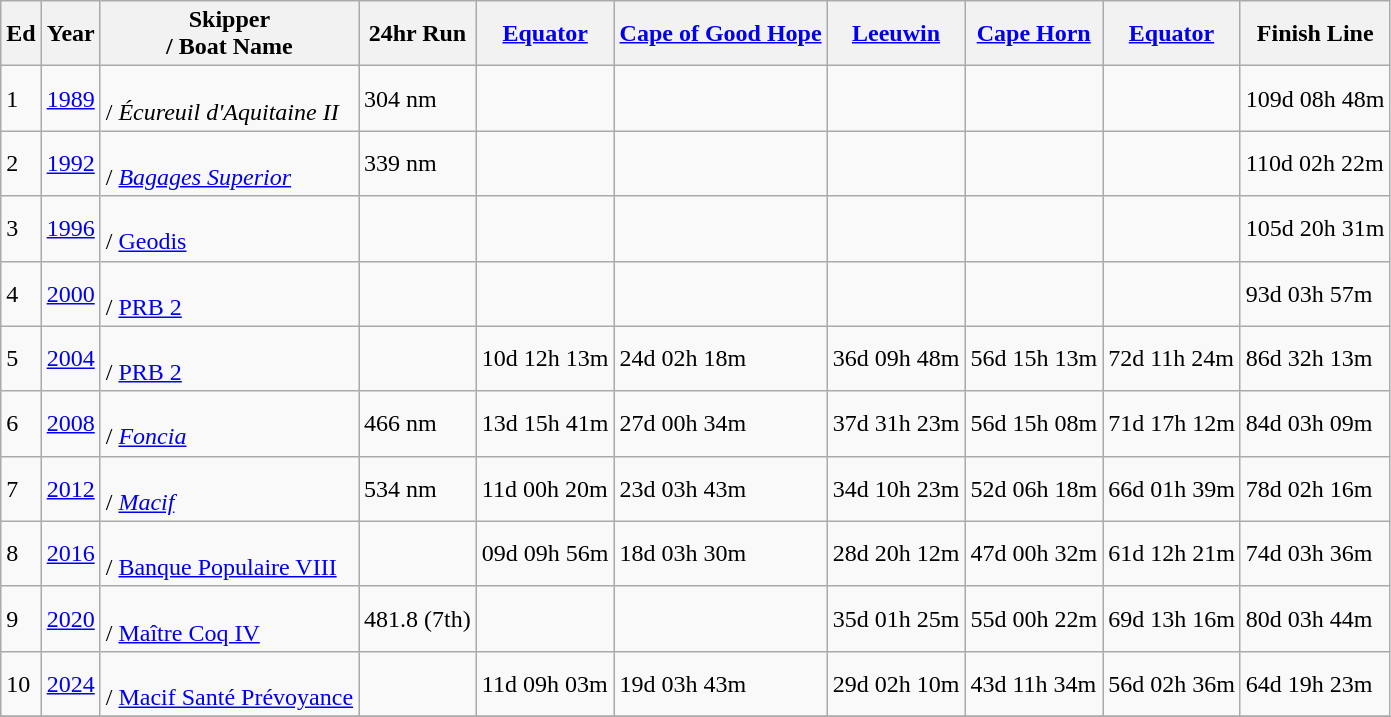<table class="wikitable sortable alternance">
<tr>
<th>Ed</th>
<th>Year</th>
<th>Skipper <br>/ Boat Name</th>
<th>24hr Run</th>
<th><a href='#'>Equator</a></th>
<th><a href='#'>Cape of Good Hope</a></th>
<th><a href='#'>Leeuwin</a></th>
<th><a href='#'>Cape Horn</a></th>
<th><a href='#'>Equator</a></th>
<th>Finish Line</th>
</tr>
<tr>
<td>1</td>
<td><a href='#'>1989</a></td>
<td> <br>/ <em>Écureuil d'Aquitaine II</em></td>
<td>304 nm</td>
<td></td>
<td></td>
<td></td>
<td></td>
<td></td>
<td>109d 08h 48m</td>
</tr>
<tr>
<td>2</td>
<td><a href='#'>1992</a></td>
<td> <br>/ <em><a href='#'>Bagages Superior</a></em></td>
<td>339 nm</td>
<td></td>
<td></td>
<td></td>
<td></td>
<td></td>
<td>110d 02h 22m</td>
</tr>
<tr>
<td>3</td>
<td><a href='#'>1996</a></td>
<td> <br>/ <a href='#'>Geodis</a></td>
<td></td>
<td></td>
<td></td>
<td></td>
<td></td>
<td></td>
<td>105d 20h 31m</td>
</tr>
<tr>
<td>4</td>
<td><a href='#'>2000</a></td>
<td> <br>/ <a href='#'>PRB 2</a></td>
<td></td>
<td></td>
<td></td>
<td></td>
<td></td>
<td></td>
<td>93d 03h 57m</td>
</tr>
<tr>
<td>5</td>
<td><a href='#'>2004</a></td>
<td> <br>/ <a href='#'>PRB 2</a></td>
<td></td>
<td>10d 12h 13m</td>
<td>24d 02h 18m</td>
<td>36d 09h 48m</td>
<td>56d 15h 13m</td>
<td>72d 11h 24m</td>
<td>86d 32h 13m</td>
</tr>
<tr>
<td>6</td>
<td><a href='#'>2008</a></td>
<td> <br>/ <em><a href='#'>Foncia</a></em></td>
<td>466 nm</td>
<td>13d 15h 41m</td>
<td>27d 00h 34m</td>
<td>37d 31h 23m</td>
<td>56d 15h 08m</td>
<td>71d 17h 12m</td>
<td>84d 03h 09m</td>
</tr>
<tr>
<td>7</td>
<td><a href='#'>2012</a></td>
<td> <br>/ <em><a href='#'>Macif</a></em></td>
<td>534 nm</td>
<td>11d 00h 20m</td>
<td>23d 03h 43m</td>
<td>34d 10h 23m</td>
<td>52d 06h 18m</td>
<td>66d 01h 39m</td>
<td>78d 02h 16m</td>
</tr>
<tr>
<td>8</td>
<td><a href='#'>2016</a></td>
<td> <br>/ <a href='#'>Banque Populaire VIII</a></td>
<td></td>
<td>09d 09h 56m</td>
<td>18d 03h 30m</td>
<td>28d 20h 12m</td>
<td>47d 00h 32m</td>
<td>61d 12h 21m</td>
<td>74d 03h 36m</td>
</tr>
<tr>
<td>9</td>
<td><a href='#'>2020</a></td>
<td> <br>/ <a href='#'>Maître Coq IV</a></td>
<td>481.8 (7th)</td>
<td></td>
<td></td>
<td>35d 01h 25m</td>
<td>55d 00h 22m</td>
<td>69d 13h 16m</td>
<td>80d 03h 44m</td>
</tr>
<tr>
<td>10</td>
<td><a href='#'>2024</a></td>
<td> <br>/ <a href='#'>Macif Santé Prévoyance</a></td>
<td></td>
<td>11d 09h 03m</td>
<td>19d 03h 43m</td>
<td>29d 02h 10m</td>
<td>43d 11h 34m</td>
<td>56d 02h 36m</td>
<td>64d 19h 23m</td>
</tr>
<tr>
</tr>
</table>
